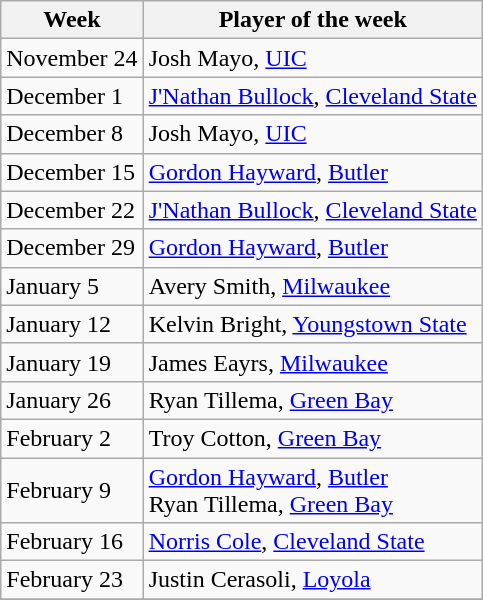<table class="wikitable" border="1">
<tr>
<th>Week</th>
<th>Player of the week</th>
</tr>
<tr>
<td>November 24</td>
<td>Josh Mayo, <a href='#'>UIC</a></td>
</tr>
<tr>
<td>December 1</td>
<td><a href='#'>J'Nathan Bullock</a>, <a href='#'>Cleveland State</a></td>
</tr>
<tr>
<td>December 8</td>
<td>Josh Mayo, <a href='#'>UIC</a></td>
</tr>
<tr>
<td>December 15</td>
<td><a href='#'>Gordon Hayward</a>, <a href='#'>Butler</a></td>
</tr>
<tr>
<td>December 22</td>
<td><a href='#'>J'Nathan Bullock</a>, <a href='#'>Cleveland State</a></td>
</tr>
<tr>
<td>December 29</td>
<td><a href='#'>Gordon Hayward</a>, <a href='#'>Butler</a></td>
</tr>
<tr>
<td>January 5</td>
<td>Avery Smith, <a href='#'>Milwaukee</a></td>
</tr>
<tr>
<td>January 12</td>
<td>Kelvin Bright, <a href='#'>Youngstown State</a></td>
</tr>
<tr>
<td>January 19</td>
<td>James Eayrs, <a href='#'>Milwaukee</a></td>
</tr>
<tr>
<td>January 26</td>
<td>Ryan Tillema, <a href='#'>Green Bay</a></td>
</tr>
<tr>
<td>February 2</td>
<td>Troy Cotton, <a href='#'>Green Bay</a></td>
</tr>
<tr>
<td>February 9</td>
<td><a href='#'>Gordon Hayward</a>, <a href='#'>Butler</a><br>Ryan Tillema, <a href='#'>Green Bay</a></td>
</tr>
<tr>
<td>February 16</td>
<td><a href='#'>Norris Cole</a>, <a href='#'>Cleveland State</a></td>
</tr>
<tr>
<td>February 23</td>
<td>Justin Cerasoli, <a href='#'>Loyola</a></td>
</tr>
<tr>
</tr>
</table>
